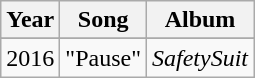<table class="wikitable" style="text-align:center;">
<tr>
<th rowspan="1">Year</th>
<th rowspan="1">Song</th>
<th rowspan="1">Album</th>
</tr>
<tr style="font-size:smaller;">
</tr>
<tr>
<td>2016</td>
<td style="text-align:left;">"Pause"</td>
<td style="text-align:left;"><em>SafetySuit</em></td>
</tr>
</table>
